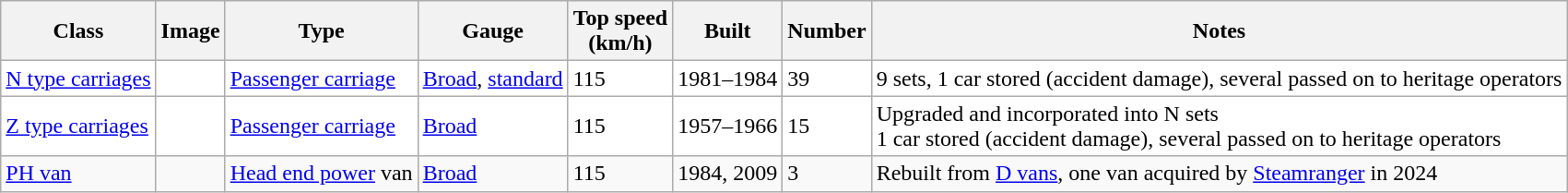<table class="wikitable sortable">
<tr>
<th>Class</th>
<th>Image</th>
<th>Type</th>
<th>Gauge</th>
<th>Top speed<br>(km/h)</th>
<th>Built</th>
<th>Number</th>
<th>Notes</th>
</tr>
<tr bgcolor="#FFFFFF">
<td><a href='#'>N type carriages</a></td>
<td></td>
<td><a href='#'>Passenger carriage</a></td>
<td><a href='#'>Broad</a>, <a href='#'>standard</a></td>
<td>115</td>
<td>1981–1984</td>
<td>39</td>
<td>9 sets, 1 car stored (accident damage), several passed on to heritage operators</td>
</tr>
<tr bgcolor="#FFFFFF">
<td><a href='#'>Z type carriages</a></td>
<td></td>
<td><a href='#'>Passenger carriage</a></td>
<td><a href='#'>Broad</a></td>
<td>115</td>
<td>1957–1966</td>
<td>15</td>
<td>Upgraded and incorporated into N sets<br>1 car stored (accident damage), several passed on to heritage operators</td>
</tr>
<tr>
<td><a href='#'>PH van</a></td>
<td></td>
<td><a href='#'>Head end power</a> van</td>
<td><a href='#'>Broad</a></td>
<td>115</td>
<td>1984, 2009</td>
<td>3</td>
<td>Rebuilt from <a href='#'>D vans</a>, one van acquired by <a href='#'>Steamranger</a> in 2024</td>
</tr>
</table>
